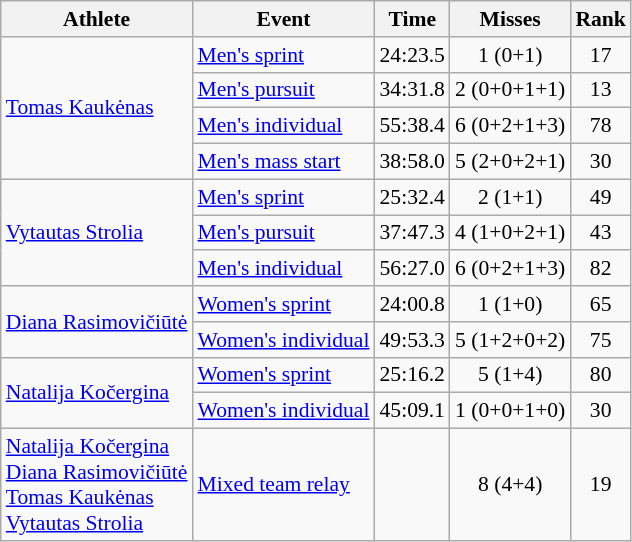<table class="wikitable" style="font-size:90%">
<tr>
<th>Athlete</th>
<th>Event</th>
<th>Time</th>
<th>Misses</th>
<th>Rank</th>
</tr>
<tr align=center>
<td align=left rowspan=4><a href='#'>Tomas Kaukėnas</a></td>
<td align=left><a href='#'>Men's sprint</a></td>
<td>24:23.5</td>
<td>1 (0+1)</td>
<td>17</td>
</tr>
<tr align=center>
<td align=left><a href='#'>Men's pursuit</a></td>
<td>34:31.8</td>
<td>2 (0+0+1+1)</td>
<td>13</td>
</tr>
<tr align=center>
<td align=left><a href='#'>Men's individual</a></td>
<td>55:38.4</td>
<td>6 (0+2+1+3)</td>
<td>78</td>
</tr>
<tr align=center>
<td align=left><a href='#'>Men's mass start</a></td>
<td>38:58.0</td>
<td>5 (2+0+2+1)</td>
<td>30</td>
</tr>
<tr align=center>
<td align=left rowspan=3><a href='#'>Vytautas Strolia</a></td>
<td align=left><a href='#'>Men's sprint</a></td>
<td>25:32.4</td>
<td>2 (1+1)</td>
<td>49</td>
</tr>
<tr align=center>
<td align=left><a href='#'>Men's pursuit</a></td>
<td>37:47.3</td>
<td>4 (1+0+2+1)</td>
<td>43</td>
</tr>
<tr align=center>
<td align=left><a href='#'>Men's individual</a></td>
<td>56:27.0</td>
<td>6 (0+2+1+3)</td>
<td>82</td>
</tr>
<tr align=center>
<td align=left rowspan=2><a href='#'>Diana Rasimovičiūtė</a></td>
<td align=left><a href='#'>Women's sprint</a></td>
<td>24:00.8</td>
<td>1 (1+0)</td>
<td>65</td>
</tr>
<tr align=center>
<td align=left><a href='#'>Women's individual</a></td>
<td>49:53.3</td>
<td>5 (1+2+0+2)</td>
<td>75</td>
</tr>
<tr align=center>
<td align=left rowspan=2><a href='#'>Natalija Kočergina</a></td>
<td align=left><a href='#'>Women's sprint</a></td>
<td>25:16.2</td>
<td>5 (1+4)</td>
<td>80</td>
</tr>
<tr align=center>
<td align=left><a href='#'>Women's individual</a></td>
<td>45:09.1</td>
<td>1 (0+0+1+0)</td>
<td>30</td>
</tr>
<tr align=center>
<td align=left><a href='#'>Natalija Kočergina</a><br><a href='#'>Diana Rasimovičiūtė</a><br><a href='#'>Tomas Kaukėnas</a><br><a href='#'>Vytautas Strolia</a></td>
<td align=left><a href='#'>Mixed team relay</a></td>
<td></td>
<td>8 (4+4)</td>
<td>19</td>
</tr>
</table>
